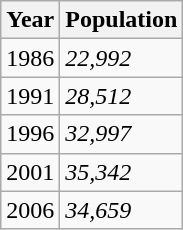<table class="wikitable">
<tr>
<th>Year</th>
<th>Population</th>
</tr>
<tr>
<td>1986</td>
<td><em>22,992</em></td>
</tr>
<tr>
<td>1991</td>
<td><em>28,512</em></td>
</tr>
<tr>
<td>1996</td>
<td><em>32,997</em></td>
</tr>
<tr>
<td>2001</td>
<td><em>35,342</em></td>
</tr>
<tr>
<td>2006</td>
<td><em>34,659</em></td>
</tr>
</table>
